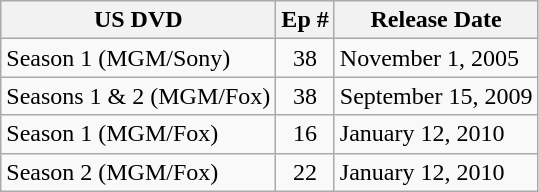<table class="wikitable">
<tr>
<th>US DVD</th>
<th>Ep #</th>
<th>Release Date</th>
</tr>
<tr>
<td>Season 1 (MGM/Sony)</td>
<td style="text-align:center;">38</td>
<td>November 1, 2005</td>
</tr>
<tr>
<td>Seasons 1 & 2 (MGM/Fox)</td>
<td style="text-align:center;">38</td>
<td>September 15, 2009</td>
</tr>
<tr>
<td>Season 1 (MGM/Fox)</td>
<td style="text-align:center;">16</td>
<td>January 12, 2010</td>
</tr>
<tr>
<td>Season 2 (MGM/Fox)</td>
<td style="text-align:center;">22</td>
<td>January 12, 2010</td>
</tr>
</table>
